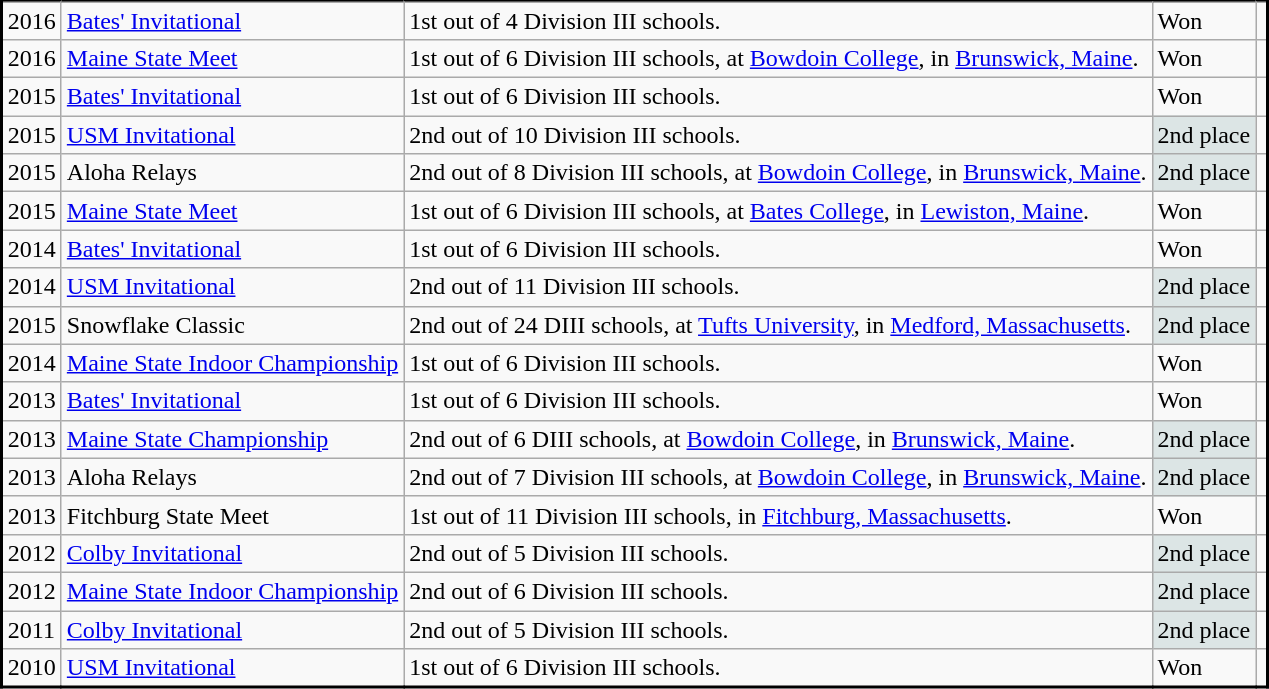<table class="wikitable sortable" style="margin:0.5em 1em 0.5em 0; border:2px #000000 solid; border-collapse:collapse;" style="text-align:center">
<tr>
</tr>
<tr>
<td>2016</td>
<td><a href='#'>Bates' Invitational</a></td>
<td>1st out of 4 Division III schools.</td>
<td>Won</td>
<td></td>
</tr>
<tr>
<td>2016</td>
<td><a href='#'>Maine State Meet</a></td>
<td>1st out of 6 Division III schools, at <a href='#'>Bowdoin College</a>, in <a href='#'>Brunswick, Maine</a>.</td>
<td>Won</td>
<td></td>
</tr>
<tr>
<td>2015</td>
<td><a href='#'>Bates' Invitational</a></td>
<td>1st out of 6 Division III schools.</td>
<td>Won</td>
<td></td>
</tr>
<tr>
<td>2015</td>
<td><a href='#'>USM Invitational</a></td>
<td>2nd out of 10 Division III schools.</td>
<td align="center" bgcolor="#DCE5E5">2nd place</td>
<td></td>
</tr>
<tr>
<td>2015</td>
<td>Aloha Relays</td>
<td>2nd out of 8 Division III schools, at <a href='#'>Bowdoin College</a>, in <a href='#'>Brunswick, Maine</a>.</td>
<td align="center" bgcolor="#DCE5E5">2nd place</td>
<td></td>
</tr>
<tr>
<td>2015</td>
<td><a href='#'>Maine State Meet</a></td>
<td>1st out of 6 Division III schools, at <a href='#'>Bates College</a>, in <a href='#'>Lewiston, Maine</a>.</td>
<td>Won</td>
<td></td>
</tr>
<tr>
<td>2014</td>
<td><a href='#'>Bates' Invitational</a></td>
<td>1st out of 6 Division III schools.</td>
<td>Won</td>
<td></td>
</tr>
<tr>
<td>2014</td>
<td><a href='#'>USM Invitational</a></td>
<td>2nd out of 11 Division III schools.</td>
<td align="center" bgcolor="#DCE5E5">2nd place</td>
<td></td>
</tr>
<tr>
<td>2015</td>
<td>Snowflake Classic</td>
<td>2nd out of 24 DIII schools, at <a href='#'>Tufts University</a>, in <a href='#'>Medford, Massachusetts</a>.</td>
<td align="center" bgcolor="#DCE5E5">2nd place</td>
<td></td>
</tr>
<tr>
<td>2014</td>
<td><a href='#'>Maine State Indoor Championship</a></td>
<td>1st out of 6 Division III schools.</td>
<td>Won</td>
<td></td>
</tr>
<tr>
<td>2013</td>
<td><a href='#'>Bates' Invitational</a></td>
<td>1st out of 6 Division III schools.</td>
<td>Won</td>
<td></td>
</tr>
<tr>
<td>2013</td>
<td><a href='#'>Maine State Championship</a></td>
<td>2nd out of 6 DIII schools, at <a href='#'>Bowdoin College</a>, in <a href='#'>Brunswick, Maine</a>.</td>
<td align="center" bgcolor="#DCE5E5">2nd place</td>
<td></td>
</tr>
<tr>
<td>2013</td>
<td>Aloha Relays</td>
<td>2nd out of 7 Division III schools, at <a href='#'>Bowdoin College</a>, in <a href='#'>Brunswick, Maine</a>.</td>
<td align="center" bgcolor="#DCE5E5">2nd place</td>
<td></td>
</tr>
<tr>
<td>2013</td>
<td>Fitchburg State Meet</td>
<td>1st out of 11 Division III schools, in <a href='#'>Fitchburg, Massachusetts</a>.</td>
<td>Won</td>
<td></td>
</tr>
<tr>
<td>2012</td>
<td><a href='#'>Colby Invitational</a></td>
<td>2nd out of 5 Division III schools.</td>
<td align="center" bgcolor="#DCE5E5">2nd place</td>
<td></td>
</tr>
<tr>
<td>2012</td>
<td><a href='#'>Maine State Indoor Championship</a></td>
<td>2nd out of 6 Division III schools.</td>
<td align="center" bgcolor="#DCE5E5">2nd place</td>
<td></td>
</tr>
<tr>
<td>2011</td>
<td><a href='#'>Colby Invitational</a></td>
<td>2nd out of 5 Division III schools.</td>
<td align="center" bgcolor="#DCE5E5">2nd place</td>
<td></td>
</tr>
<tr>
<td>2010</td>
<td><a href='#'>USM Invitational</a></td>
<td>1st out of 6 Division III schools.</td>
<td>Won</td>
<td></td>
</tr>
</table>
